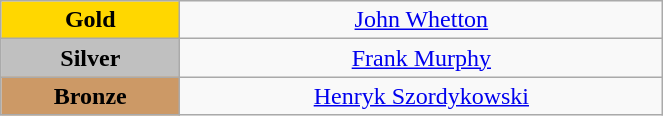<table class="wikitable" style="text-align:center; " width="35%">
<tr>
<td bgcolor="gold"><strong>Gold</strong></td>
<td><a href='#'>John Whetton</a><br>  <small><em></em></small></td>
</tr>
<tr>
<td bgcolor="silver"><strong>Silver</strong></td>
<td><a href='#'>Frank Murphy</a><br>  <small><em></em></small></td>
</tr>
<tr>
<td bgcolor="CC9966"><strong>Bronze</strong></td>
<td><a href='#'>Henryk Szordykowski</a><br>  <small><em></em></small></td>
</tr>
</table>
